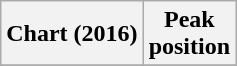<table class="wikitable plainrowheaders">
<tr>
<th scope="col">Chart (2016)</th>
<th scope="col">Peak<br> position</th>
</tr>
<tr>
</tr>
</table>
